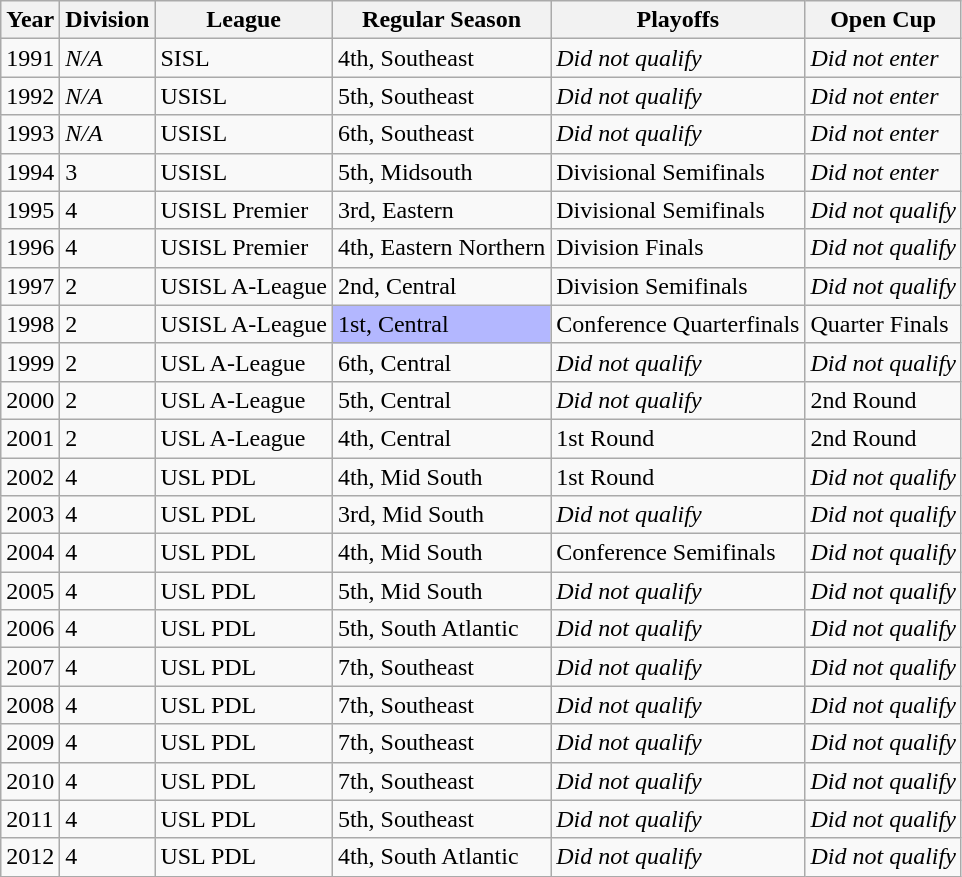<table class="wikitable">
<tr>
<th>Year</th>
<th>Division</th>
<th>League</th>
<th>Regular Season</th>
<th>Playoffs</th>
<th>Open Cup</th>
</tr>
<tr>
<td>1991</td>
<td><em>N/A</em></td>
<td>SISL</td>
<td>4th, Southeast</td>
<td><em>Did not qualify</em></td>
<td><em>Did not enter</em></td>
</tr>
<tr>
<td>1992</td>
<td><em>N/A</em></td>
<td>USISL</td>
<td>5th, Southeast</td>
<td><em>Did not qualify</em></td>
<td><em>Did not enter</em></td>
</tr>
<tr>
<td>1993</td>
<td><em>N/A</em></td>
<td>USISL</td>
<td>6th, Southeast</td>
<td><em>Did not qualify</em></td>
<td><em>Did not enter</em></td>
</tr>
<tr>
<td>1994</td>
<td>3</td>
<td>USISL</td>
<td>5th, Midsouth</td>
<td>Divisional Semifinals</td>
<td><em>Did not enter</em></td>
</tr>
<tr>
<td>1995</td>
<td>4</td>
<td>USISL Premier</td>
<td>3rd, Eastern</td>
<td>Divisional Semifinals</td>
<td><em>Did not qualify</em></td>
</tr>
<tr>
<td>1996</td>
<td>4</td>
<td>USISL Premier</td>
<td>4th, Eastern Northern</td>
<td>Division Finals</td>
<td><em>Did not qualify</em></td>
</tr>
<tr>
<td>1997</td>
<td>2</td>
<td>USISL A-League</td>
<td>2nd, Central</td>
<td>Division Semifinals</td>
<td><em>Did not qualify</em></td>
</tr>
<tr>
<td>1998</td>
<td>2</td>
<td>USISL A-League</td>
<td bgcolor="B3B7FF">1st, Central</td>
<td>Conference Quarterfinals</td>
<td>Quarter Finals</td>
</tr>
<tr>
<td>1999</td>
<td>2</td>
<td>USL A-League</td>
<td>6th, Central</td>
<td><em>Did not qualify</em></td>
<td><em>Did not qualify</em></td>
</tr>
<tr>
<td>2000</td>
<td>2</td>
<td>USL A-League</td>
<td>5th, Central</td>
<td><em>Did not qualify</em></td>
<td>2nd Round</td>
</tr>
<tr>
<td>2001</td>
<td>2</td>
<td>USL A-League</td>
<td>4th, Central</td>
<td>1st Round</td>
<td>2nd Round</td>
</tr>
<tr>
<td>2002</td>
<td>4</td>
<td>USL PDL</td>
<td>4th, Mid South</td>
<td>1st Round</td>
<td><em>Did not qualify</em></td>
</tr>
<tr>
<td>2003</td>
<td>4</td>
<td>USL PDL</td>
<td>3rd, Mid South</td>
<td><em>Did not qualify</em></td>
<td><em>Did not qualify</em></td>
</tr>
<tr>
<td>2004</td>
<td>4</td>
<td>USL PDL</td>
<td>4th, Mid South</td>
<td>Conference Semifinals</td>
<td><em>Did not qualify</em></td>
</tr>
<tr>
<td>2005</td>
<td>4</td>
<td>USL PDL</td>
<td>5th, Mid South</td>
<td><em>Did not qualify</em></td>
<td><em>Did not qualify</em></td>
</tr>
<tr>
<td>2006</td>
<td>4</td>
<td>USL PDL</td>
<td>5th, South Atlantic</td>
<td><em>Did not qualify</em></td>
<td><em>Did not qualify</em></td>
</tr>
<tr>
<td>2007</td>
<td>4</td>
<td>USL PDL</td>
<td>7th, Southeast</td>
<td><em>Did not qualify</em></td>
<td><em>Did not qualify</em></td>
</tr>
<tr>
<td>2008</td>
<td>4</td>
<td>USL PDL</td>
<td>7th, Southeast</td>
<td><em>Did not qualify</em></td>
<td><em>Did not qualify</em></td>
</tr>
<tr>
<td>2009</td>
<td>4</td>
<td>USL PDL</td>
<td>7th, Southeast</td>
<td><em>Did not qualify</em></td>
<td><em>Did not qualify</em></td>
</tr>
<tr>
<td>2010</td>
<td>4</td>
<td>USL PDL</td>
<td>7th, Southeast</td>
<td><em>Did not qualify</em></td>
<td><em>Did not qualify</em></td>
</tr>
<tr>
<td>2011</td>
<td>4</td>
<td>USL PDL</td>
<td>5th, Southeast</td>
<td><em>Did not qualify</em></td>
<td><em>Did not qualify</em></td>
</tr>
<tr>
<td>2012</td>
<td>4</td>
<td>USL PDL</td>
<td>4th, South Atlantic</td>
<td><em>Did not qualify</em></td>
<td><em>Did not qualify</em></td>
</tr>
</table>
